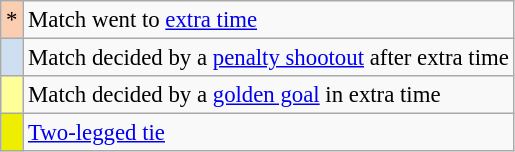<table class="wikitable" style="font-size:95%;">
<tr>
<td style="background-color:#FBCEB1">*</td>
<td>Match went to <a href='#'>extra time</a></td>
</tr>
<tr>
<td style="background-color:#cedff2"></td>
<td>Match decided by a <a href='#'>penalty shootout</a> after extra time</td>
</tr>
<tr>
<td style="background-color:#FFFF99"></td>
<td>Match decided by a <a href='#'>golden goal</a> in extra time</td>
</tr>
<tr>
<td align=center style="background-color:#EEEE00"></td>
<td><a href='#'>Two-legged tie</a></td>
</tr>
</table>
